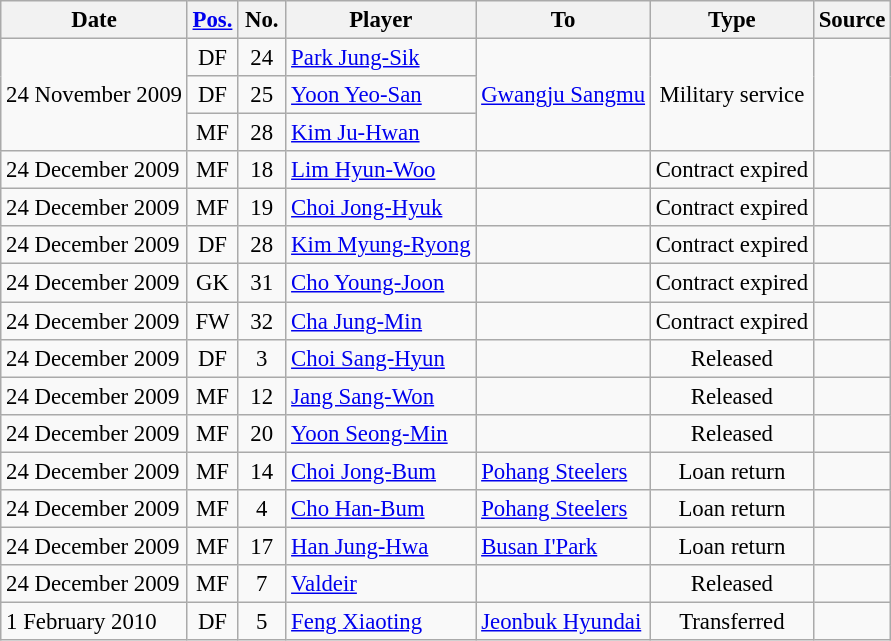<table class="wikitable" style="font-size:95%; text-align:center;">
<tr>
<th>Date</th>
<th width=25><a href='#'>Pos.</a></th>
<th width=25>No.</th>
<th>Player</th>
<th>To</th>
<th>Type</th>
<th>Source </th>
</tr>
<tr>
<td rowspan="3">24 November 2009</td>
<td>DF</td>
<td>24</td>
<td align=left> <a href='#'>Park Jung-Sik</a></td>
<td rowspan="3" align=left> <a href='#'>Gwangju Sangmu</a></td>
<td rowspan="3">Military service</td>
<td rowspan="3"></td>
</tr>
<tr>
<td>DF</td>
<td>25</td>
<td align=left> <a href='#'>Yoon Yeo-San</a></td>
</tr>
<tr>
<td>MF</td>
<td>28</td>
<td align=left> <a href='#'>Kim Ju-Hwan</a></td>
</tr>
<tr>
<td align=left>24 December 2009</td>
<td>MF</td>
<td>18</td>
<td align=left> <a href='#'>Lim Hyun-Woo</a></td>
<td align=left></td>
<td>Contract expired</td>
<td></td>
</tr>
<tr>
<td align=left>24 December 2009</td>
<td>MF</td>
<td>19</td>
<td align=left> <a href='#'>Choi Jong-Hyuk</a></td>
<td align=left></td>
<td>Contract expired</td>
<td></td>
</tr>
<tr>
<td align=left>24 December 2009</td>
<td>DF</td>
<td>28</td>
<td align=left> <a href='#'>Kim Myung-Ryong</a></td>
<td align=left></td>
<td>Contract expired</td>
<td></td>
</tr>
<tr>
<td align=left>24 December 2009</td>
<td>GK</td>
<td>31</td>
<td align=left> <a href='#'>Cho Young-Joon</a></td>
<td align=left></td>
<td>Contract expired</td>
<td></td>
</tr>
<tr>
<td align=left>24 December 2009</td>
<td>FW</td>
<td>32</td>
<td align=left> <a href='#'>Cha Jung-Min</a></td>
<td align=left></td>
<td>Contract expired</td>
<td></td>
</tr>
<tr>
<td align=left>24 December 2009</td>
<td>DF</td>
<td>3</td>
<td align=left> <a href='#'>Choi Sang-Hyun</a></td>
<td align=left></td>
<td>Released</td>
<td></td>
</tr>
<tr>
<td align=left>24 December 2009</td>
<td>MF</td>
<td>12</td>
<td align=left> <a href='#'>Jang Sang-Won</a></td>
<td align=left></td>
<td>Released</td>
<td></td>
</tr>
<tr>
<td align=left>24 December 2009</td>
<td>MF</td>
<td>20</td>
<td align=left> <a href='#'>Yoon Seong-Min</a></td>
<td align=left></td>
<td>Released</td>
<td></td>
</tr>
<tr>
<td align=left>24 December 2009</td>
<td>MF</td>
<td>14</td>
<td align=left> <a href='#'>Choi Jong-Bum</a></td>
<td align=left> <a href='#'>Pohang Steelers</a></td>
<td>Loan return</td>
<td></td>
</tr>
<tr>
<td align=left>24 December 2009</td>
<td>MF</td>
<td>4</td>
<td align=left> <a href='#'>Cho Han-Bum</a></td>
<td align=left> <a href='#'>Pohang Steelers</a></td>
<td>Loan return</td>
<td></td>
</tr>
<tr>
<td align=left>24 December 2009</td>
<td>MF</td>
<td>17</td>
<td align=left> <a href='#'>Han Jung-Hwa</a></td>
<td align=left> <a href='#'>Busan I'Park</a></td>
<td>Loan return</td>
<td></td>
</tr>
<tr>
<td align=left>24 December 2009</td>
<td>MF</td>
<td>7</td>
<td align=left> <a href='#'>Valdeir</a></td>
<td align=left></td>
<td>Released</td>
<td></td>
</tr>
<tr>
<td align=left>1 February 2010</td>
<td>DF</td>
<td>5</td>
<td align=left> <a href='#'>Feng Xiaoting</a></td>
<td align=left> <a href='#'>Jeonbuk Hyundai</a></td>
<td>Transferred</td>
<td><small></small></td>
</tr>
</table>
